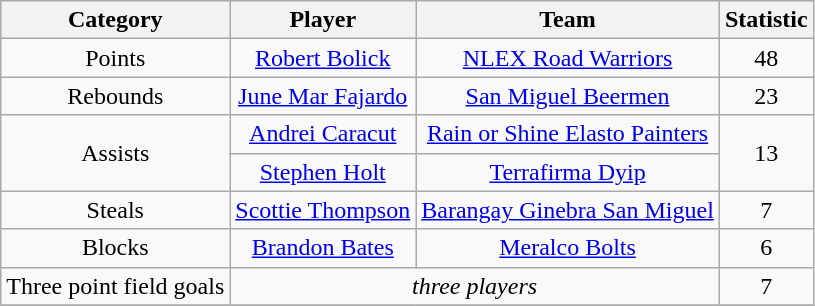<table class="wikitable" style="text-align:center">
<tr>
<th>Category</th>
<th>Player</th>
<th>Team</th>
<th>Statistic</th>
</tr>
<tr>
<td>Points</td>
<td><a href='#'>Robert Bolick</a></td>
<td><a href='#'>NLEX Road Warriors</a></td>
<td>48</td>
</tr>
<tr>
<td>Rebounds</td>
<td><a href='#'>June Mar Fajardo</a></td>
<td><a href='#'>San Miguel Beermen</a></td>
<td>23</td>
</tr>
<tr>
<td rowspan=2>Assists</td>
<td><a href='#'>Andrei Caracut</a></td>
<td><a href='#'>Rain or Shine Elasto Painters</a></td>
<td rowspan=2>13</td>
</tr>
<tr>
<td><a href='#'>Stephen Holt</a></td>
<td><a href='#'>Terrafirma Dyip</a></td>
</tr>
<tr>
<td>Steals</td>
<td><a href='#'>Scottie Thompson</a></td>
<td><a href='#'>Barangay Ginebra San Miguel</a></td>
<td>7</td>
</tr>
<tr>
<td>Blocks</td>
<td><a href='#'>Brandon Bates</a></td>
<td><a href='#'>Meralco Bolts</a></td>
<td>6</td>
</tr>
<tr>
<td>Three point field goals</td>
<td colspan=2><em>three players</em></td>
<td>7</td>
</tr>
<tr>
</tr>
</table>
